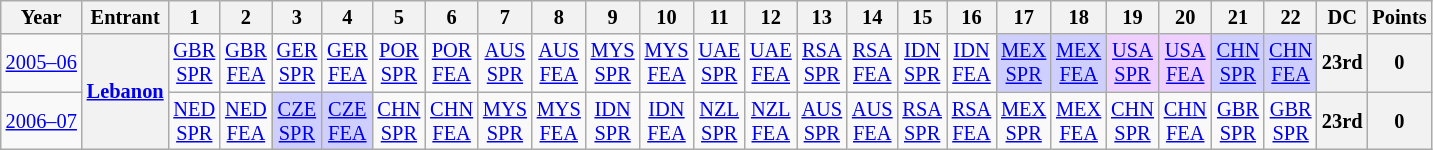<table class="wikitable" style="text-align:center; font-size:85%">
<tr>
<th>Year</th>
<th>Entrant</th>
<th>1</th>
<th>2</th>
<th>3</th>
<th>4</th>
<th>5</th>
<th>6</th>
<th>7</th>
<th>8</th>
<th>9</th>
<th>10</th>
<th>11</th>
<th>12</th>
<th>13</th>
<th>14</th>
<th>15</th>
<th>16</th>
<th>17</th>
<th>18</th>
<th>19</th>
<th>20</th>
<th>21</th>
<th>22</th>
<th>DC</th>
<th>Points</th>
</tr>
<tr>
<td nowrap><a href='#'>2005–06</a></td>
<th rowspan=2><a href='#'>Lebanon</a></th>
<td><a href='#'>GBR<br>SPR</a></td>
<td><a href='#'>GBR<br>FEA</a></td>
<td><a href='#'>GER<br>SPR</a></td>
<td><a href='#'>GER<br>FEA</a></td>
<td><a href='#'>POR<br>SPR</a></td>
<td><a href='#'>POR<br>FEA</a></td>
<td><a href='#'>AUS<br>SPR</a></td>
<td><a href='#'>AUS<br>FEA</a></td>
<td><a href='#'>MYS<br>SPR</a></td>
<td><a href='#'>MYS<br>FEA</a></td>
<td><a href='#'>UAE<br>SPR</a></td>
<td><a href='#'>UAE<br>FEA</a></td>
<td><a href='#'>RSA<br>SPR</a></td>
<td><a href='#'>RSA<br>FEA</a></td>
<td><a href='#'>IDN<br>SPR</a></td>
<td><a href='#'>IDN<br>FEA</a></td>
<td style="background:#CFCFFF;"><a href='#'>MEX<br>SPR</a><br></td>
<td style="background:#CFCFFF;"><a href='#'>MEX<br>FEA</a><br></td>
<td style="background:#EFCFFF;"><a href='#'>USA<br>SPR</a><br></td>
<td style="background:#EFCFFF;"><a href='#'>USA<br>FEA</a> <br></td>
<td style="background:#CFCFFF;"><a href='#'>CHN<br>SPR</a><br></td>
<td style="background:#CFCFFF;"><a href='#'>CHN<br>FEA</a><br></td>
<th>23rd</th>
<th>0</th>
</tr>
<tr>
<td nowrap><a href='#'>2006–07</a></td>
<td><a href='#'>NED<br>SPR</a></td>
<td><a href='#'>NED<br>FEA</a></td>
<td style="background:#CFCFFF;"><a href='#'>CZE<br>SPR</a><br></td>
<td style="background:#CFCFFF;"><a href='#'>CZE<br>FEA</a><br></td>
<td><a href='#'>CHN<br>SPR</a></td>
<td><a href='#'>CHN<br>FEA</a></td>
<td><a href='#'>MYS<br>SPR</a></td>
<td><a href='#'>MYS<br>FEA</a></td>
<td><a href='#'>IDN<br>SPR</a></td>
<td><a href='#'>IDN<br>FEA</a></td>
<td><a href='#'>NZL<br>SPR</a></td>
<td><a href='#'>NZL<br>FEA</a></td>
<td><a href='#'>AUS<br>SPR</a></td>
<td><a href='#'>AUS<br>FEA</a></td>
<td><a href='#'>RSA<br>SPR</a></td>
<td><a href='#'>RSA<br>FEA</a></td>
<td><a href='#'>MEX<br>SPR</a></td>
<td><a href='#'>MEX<br>FEA</a></td>
<td><a href='#'>CHN<br>SPR</a></td>
<td><a href='#'>CHN<br>FEA</a></td>
<td><a href='#'>GBR<br>SPR</a></td>
<td><a href='#'>GBR<br>SPR</a></td>
<th>23rd</th>
<th>0</th>
</tr>
</table>
